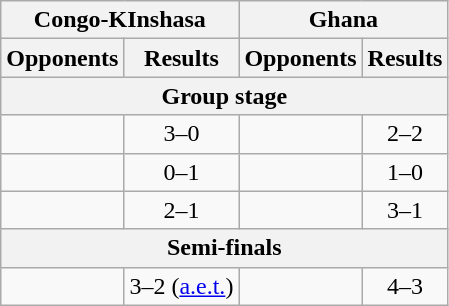<table class="wikitable">
<tr>
<th colspan=2>Congo-KInshasa</th>
<th colspan=2>Ghana</th>
</tr>
<tr>
<th>Opponents</th>
<th>Results</th>
<th>Opponents</th>
<th>Results</th>
</tr>
<tr>
<th colspan=4>Group stage</th>
</tr>
<tr>
<td></td>
<td align=center>3–0</td>
<td></td>
<td align=center>2–2</td>
</tr>
<tr>
<td></td>
<td align=center>0–1</td>
<td></td>
<td align=center>1–0</td>
</tr>
<tr>
<td></td>
<td align=center>2–1</td>
<td></td>
<td align=center>3–1</td>
</tr>
<tr>
<th colspan=4>Semi-finals</th>
</tr>
<tr>
<td></td>
<td align=center>3–2 (<a href='#'>a.e.t.</a>)</td>
<td></td>
<td align=center>4–3</td>
</tr>
</table>
